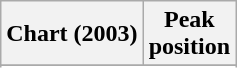<table class="wikitable sortable plainrowheaders" style="text-align:center">
<tr>
<th scope="col">Chart (2003)</th>
<th scope="col">Peak<br>position</th>
</tr>
<tr>
</tr>
<tr>
</tr>
<tr>
</tr>
</table>
